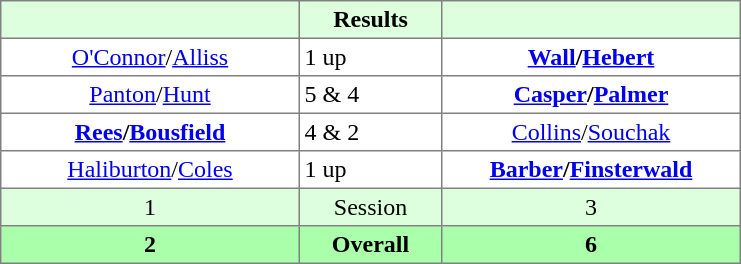<table border="1" cellpadding="3" style="border-collapse:collapse; text-align:center;">
<tr style="background:#dfd;">
<th style="width:12em;"></th>
<th style="width:5.5em;">Results</th>
<th style="width:12em;"></th>
</tr>
<tr>
<td><a href='#'>O'Connor</a>/<a href='#'>Alliss</a></td>
<td align=left> 1 up</td>
<td><strong><a href='#'>Wall</a>/<a href='#'>Hebert</a></strong></td>
</tr>
<tr>
<td><a href='#'>Panton</a>/<a href='#'>Hunt</a></td>
<td align=left> 5 & 4</td>
<td><strong><a href='#'>Casper</a>/<a href='#'>Palmer</a></strong></td>
</tr>
<tr>
<td><strong><a href='#'>Rees</a>/<a href='#'>Bousfield</a></strong></td>
<td align=left> 4 & 2</td>
<td><a href='#'>Collins</a>/<a href='#'>Souchak</a></td>
</tr>
<tr>
<td><a href='#'>Haliburton</a>/<a href='#'>Coles</a></td>
<td align=left> 1 up</td>
<td><strong><a href='#'>Barber</a>/<a href='#'>Finsterwald</a></strong></td>
</tr>
<tr style="background:#dfd;">
<td>1</td>
<td>Session</td>
<td>3</td>
</tr>
<tr style="background:#afa;">
<th>2</th>
<th>Overall</th>
<th>6</th>
</tr>
</table>
